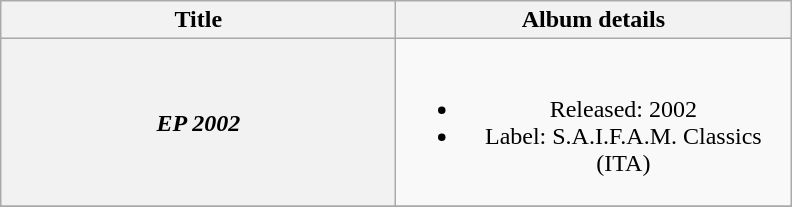<table class="wikitable plainrowheaders" style="text-align:center;">
<tr>
<th scope="col" style="width:16em;">Title</th>
<th scope="col" style="width:16em;">Album details</th>
</tr>
<tr>
<th scope="row"><em>EP 2002</em></th>
<td><br><ul><li>Released: 2002</li><li>Label: S.A.I.F.A.M. Classics <span>(ITA)</span></li></ul></td>
</tr>
<tr>
</tr>
</table>
